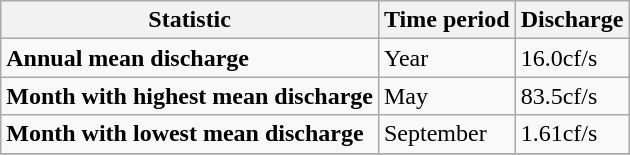<table class="wikitable sortable">
<tr>
<th>Statistic</th>
<th>Time period</th>
<th>Discharge</th>
</tr>
<tr>
<td><strong>Annual mean discharge</strong></td>
<td>Year</td>
<td>16.0cf/s</td>
</tr>
<tr>
<td><strong>Month with highest mean discharge</strong></td>
<td>May</td>
<td>83.5cf/s</td>
</tr>
<tr>
<td><strong>Month with lowest mean discharge</strong></td>
<td>September</td>
<td>1.61cf/s</td>
</tr>
<tr>
</tr>
</table>
